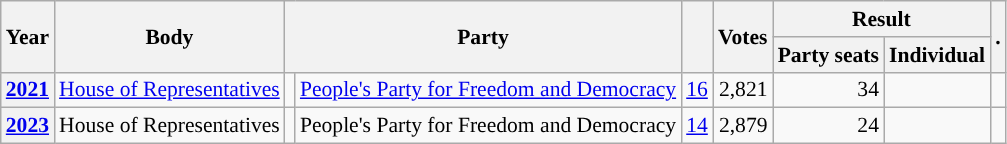<table class="wikitable plainrowheaders sortable" border=2 cellpadding=4 cellspacing=0 style="border: 1px #aaa solid; font-size: 90%; text-align:center;">
<tr>
<th scope="col" rowspan=2>Year</th>
<th scope="col" rowspan=2>Body</th>
<th scope="col" colspan=2 rowspan=2>Party</th>
<th scope="col" rowspan=2></th>
<th scope="col" rowspan=2>Votes</th>
<th scope="colgroup" colspan=2>Result</th>
<th scope="col" rowspan=2 class="unsortable">.</th>
</tr>
<tr>
<th scope="col">Party seats</th>
<th scope="col">Individual</th>
</tr>
<tr>
<th scope="row"><a href='#'>2021</a></th>
<td><a href='#'>House of Representatives</a></td>
<td style="background-color:"></td>
<td><a href='#'>People's Party for Freedom and Democracy</a></td>
<td style=text-align:right><a href='#'>16</a></td>
<td style=text-align:right>2,821</td>
<td style=text-align:right>34</td>
<td></td>
<td></td>
</tr>
<tr>
<th scope="row"><a href='#'>2023</a></th>
<td>House of Representatives</td>
<td style="background-color:"></td>
<td>People's Party for Freedom and Democracy</td>
<td style=text-align:right><a href='#'>14</a></td>
<td style=text-align:right>2,879</td>
<td style=text-align:right>24</td>
<td></td>
<td></td>
</tr>
</table>
